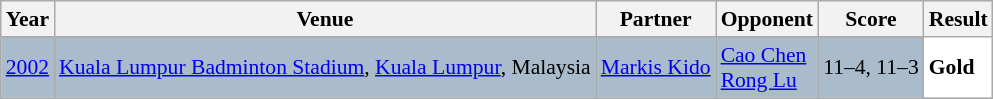<table class="sortable wikitable" style="font-size: 90%">
<tr>
<th>Year</th>
<th>Venue</th>
<th>Partner</th>
<th>Opponent</th>
<th>Score</th>
<th>Result</th>
</tr>
<tr style="background:#AABBCC">
<td align="center"><a href='#'>2002</a></td>
<td align="left"><a href='#'>Kuala Lumpur Badminton Stadium</a>, <a href='#'>Kuala Lumpur</a>, Malaysia</td>
<td align="left"> <a href='#'>Markis Kido</a></td>
<td align="left"> <a href='#'>Cao Chen</a> <br>  <a href='#'>Rong Lu</a></td>
<td align="left">11–4, 11–3</td>
<td style="text-align:left; background:white"> <strong>Gold</strong></td>
</tr>
</table>
